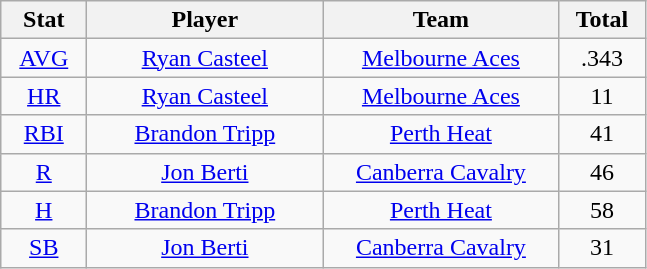<table class="wikitable" style="text-align:center;">
<tr>
<th scope="col" width=50>Stat</th>
<th scope="col" width=150>Player</th>
<th scope="col" width=150>Team</th>
<th scope="col" width=50>Total</th>
</tr>
<tr>
<td><a href='#'>AVG</a></td>
<td><a href='#'>Ryan Casteel</a></td>
<td><a href='#'>Melbourne Aces</a></td>
<td>.343</td>
</tr>
<tr>
<td><a href='#'>HR</a></td>
<td><a href='#'>Ryan Casteel</a></td>
<td><a href='#'>Melbourne Aces</a></td>
<td>11</td>
</tr>
<tr>
<td><a href='#'>RBI</a></td>
<td><a href='#'>Brandon Tripp</a></td>
<td><a href='#'>Perth Heat</a></td>
<td>41</td>
</tr>
<tr>
<td><a href='#'>R</a></td>
<td><a href='#'>Jon Berti</a></td>
<td><a href='#'>Canberra Cavalry</a></td>
<td>46</td>
</tr>
<tr>
<td><a href='#'>H</a></td>
<td><a href='#'>Brandon Tripp</a></td>
<td><a href='#'>Perth Heat</a></td>
<td>58</td>
</tr>
<tr>
<td><a href='#'>SB</a></td>
<td><a href='#'>Jon Berti</a></td>
<td><a href='#'>Canberra Cavalry</a></td>
<td>31</td>
</tr>
</table>
